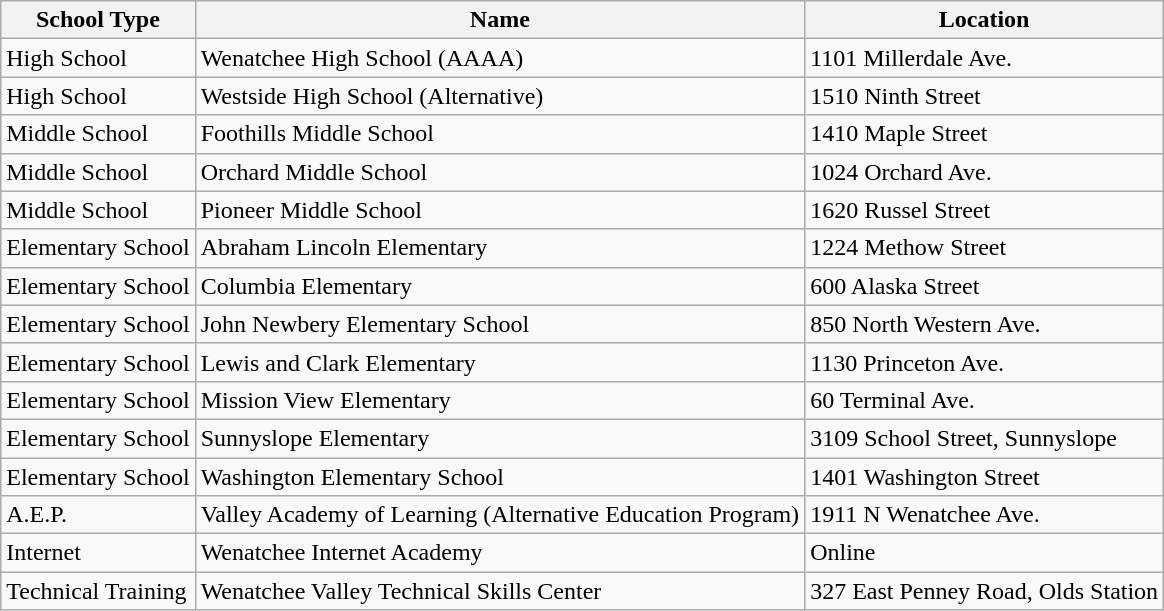<table class="wikitable">
<tr>
<th>School Type</th>
<th>Name</th>
<th>Location</th>
</tr>
<tr>
<td>High School</td>
<td>Wenatchee High School (AAAA)</td>
<td>1101 Millerdale Ave.</td>
</tr>
<tr>
<td>High School</td>
<td>Westside High School (Alternative)</td>
<td>1510 Ninth Street</td>
</tr>
<tr>
<td>Middle School</td>
<td>Foothills Middle School</td>
<td>1410 Maple Street</td>
</tr>
<tr>
<td>Middle School</td>
<td>Orchard Middle School</td>
<td>1024 Orchard Ave.</td>
</tr>
<tr>
<td>Middle School</td>
<td>Pioneer Middle School</td>
<td>1620 Russel Street</td>
</tr>
<tr>
<td>Elementary School</td>
<td>Abraham Lincoln Elementary</td>
<td>1224 Methow Street</td>
</tr>
<tr>
<td>Elementary School</td>
<td>Columbia Elementary</td>
<td>600 Alaska Street</td>
</tr>
<tr>
<td>Elementary School</td>
<td>John Newbery Elementary School</td>
<td>850 North Western Ave.</td>
</tr>
<tr>
<td>Elementary School</td>
<td>Lewis and Clark Elementary</td>
<td>1130 Princeton Ave.</td>
</tr>
<tr>
<td>Elementary School</td>
<td>Mission View Elementary</td>
<td>60 Terminal Ave.</td>
</tr>
<tr>
<td>Elementary School</td>
<td>Sunnyslope Elementary</td>
<td>3109 School Street, Sunnyslope</td>
</tr>
<tr>
<td>Elementary School</td>
<td>Washington Elementary School</td>
<td>1401 Washington Street</td>
</tr>
<tr>
<td>A.E.P.</td>
<td>Valley Academy of Learning (Alternative Education Program)</td>
<td>1911 N Wenatchee Ave.</td>
</tr>
<tr>
<td>Internet</td>
<td>Wenatchee Internet Academy</td>
<td>Online</td>
</tr>
<tr>
<td>Technical Training</td>
<td>Wenatchee Valley Technical Skills Center</td>
<td>327 East Penney Road, Olds Station</td>
</tr>
</table>
